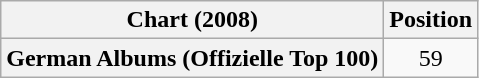<table class="wikitable plainrowheaders" style="text-align:center">
<tr>
<th scope="col">Chart (2008)</th>
<th scope="col">Position</th>
</tr>
<tr>
<th scope="row">German Albums (Offizielle Top 100)</th>
<td>59</td>
</tr>
</table>
